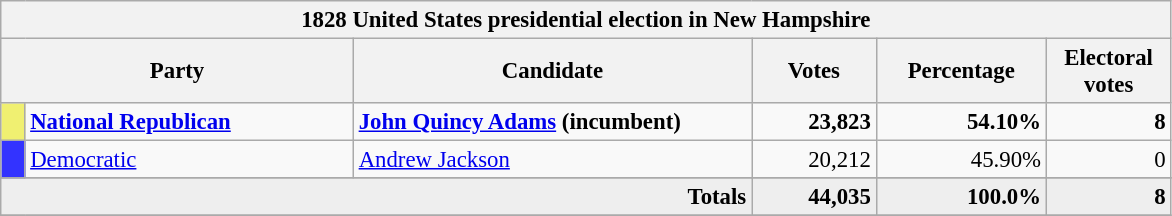<table class="wikitable" style="font-size: 95%;">
<tr>
<th colspan="6">1828 United States presidential election in New Hampshire</th>
</tr>
<tr>
<th colspan="2" style="width: 15em">Party</th>
<th style="width: 17em">Candidate</th>
<th style="width: 5em">Votes</th>
<th style="width: 7em">Percentage</th>
<th style="width: 5em">Electoral votes</th>
</tr>
<tr>
<th style="background-color:#F0F071; width: 3px"></th>
<td style="width: 130px"><strong><a href='#'>National Republican</a></strong></td>
<td><strong><a href='#'>John Quincy Adams</a> (incumbent)</strong></td>
<td align="right"><strong>23,823</strong></td>
<td align="right"><strong>54.10%</strong></td>
<td align="right"><strong>8</strong></td>
</tr>
<tr>
<th style="background-color:#3333FF; width: 3px"></th>
<td style="width: 130px"><a href='#'>Democratic</a></td>
<td><a href='#'>Andrew Jackson</a></td>
<td align="right">20,212</td>
<td align="right">45.90%</td>
<td align="right">0</td>
</tr>
<tr>
</tr>
<tr bgcolor="#EEEEEE">
<td colspan="3" align="right"><strong>Totals</strong></td>
<td align="right"><strong>44,035</strong></td>
<td align="right"><strong>100.0%</strong></td>
<td align="right"><strong>8</strong></td>
</tr>
<tr>
</tr>
</table>
